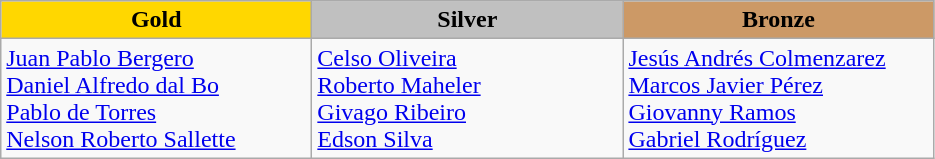<table class="wikitable" style="text-align:left">
<tr align="center">
<td width=200 bgcolor=gold><strong>Gold</strong></td>
<td width=200 bgcolor=silver><strong>Silver</strong></td>
<td width=200 bgcolor=CC9966><strong>Bronze</strong></td>
</tr>
<tr>
<td><a href='#'>Juan Pablo Bergero</a><br><a href='#'>Daniel Alfredo dal Bo</a><br><a href='#'>Pablo de Torres</a><br><a href='#'>Nelson Roberto Sallette</a><br><em></em></td>
<td><a href='#'>Celso Oliveira</a><br><a href='#'>Roberto Maheler</a><br><a href='#'>Givago Ribeiro</a><br><a href='#'>Edson Silva</a><br><em></em></td>
<td><a href='#'>Jesús Andrés Colmenzarez</a><br><a href='#'>Marcos Javier Pérez</a><br><a href='#'>Giovanny Ramos</a><br><a href='#'>Gabriel Rodríguez</a><br><em></em></td>
</tr>
</table>
